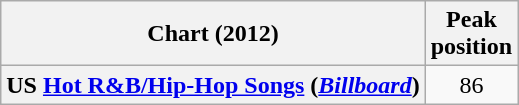<table class="wikitable plainrowheaders">
<tr>
<th scope="col">Chart (2012)</th>
<th>Peak<br>position</th>
</tr>
<tr>
<th scope="row">US <a href='#'>Hot R&B/Hip-Hop Songs</a> (<em><a href='#'>Billboard</a></em>)</th>
<td style="text-align:center;">86</td>
</tr>
</table>
